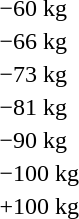<table>
<tr>
<td rowspan="2">−60 kg<br></td>
<td rowspan="2"></td>
<td rowspan="2"></td>
<td></td>
</tr>
<tr>
<td></td>
</tr>
<tr>
<td rowspan="2">−66 kg<br></td>
<td rowspan="2"></td>
<td rowspan="2"></td>
<td></td>
</tr>
<tr>
<td></td>
</tr>
<tr>
<td rowspan="2">−73 kg<br></td>
<td rowspan="2"></td>
<td rowspan="2"></td>
<td></td>
</tr>
<tr>
<td></td>
</tr>
<tr>
<td rowspan="2">−81 kg<br></td>
<td rowspan="2"></td>
<td rowspan="2"></td>
<td></td>
</tr>
<tr>
<td></td>
</tr>
<tr>
<td rowspan="2">−90 kg<br></td>
<td rowspan="2"></td>
<td rowspan="2"></td>
<td></td>
</tr>
<tr>
<td></td>
</tr>
<tr>
<td rowspan="2">−100 kg<br></td>
<td rowspan="2"></td>
<td rowspan="2"></td>
<td></td>
</tr>
<tr>
<td></td>
</tr>
<tr>
<td rowspan="2">+100 kg<br></td>
<td rowspan="2"></td>
<td rowspan="2"></td>
<td></td>
</tr>
<tr>
<td></td>
</tr>
</table>
